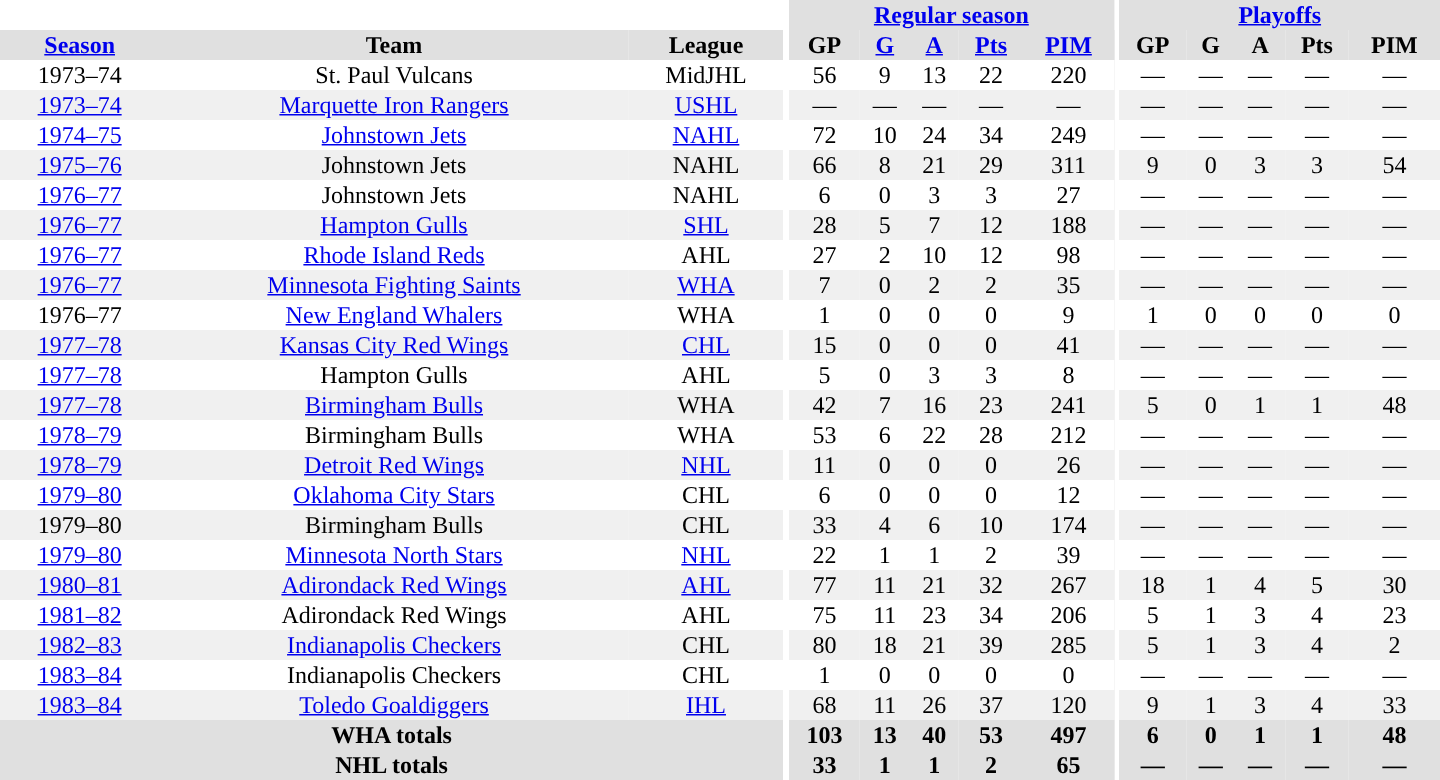<table border="0" cellpadding="1" cellspacing="0" style="text-align:center; width:60em">
<tr bgcolor="#e0e0e0">
<th colspan="3" bgcolor="#ffffff"></th>
<th rowspan="100" bgcolor="#ffffff"></th>
<th colspan="5"><a href='#'>Regular season</a></th>
<th rowspan="100" bgcolor="#ffffff"></th>
<th colspan="5"><a href='#'>Playoffs</a></th>
</tr>
<tr bgcolor="#e0e0e0">
<th><a href='#'>Season</a></th>
<th>Team</th>
<th>League</th>
<th>GP</th>
<th><a href='#'>G</a></th>
<th><a href='#'>A</a></th>
<th><a href='#'>Pts</a></th>
<th><a href='#'>PIM</a></th>
<th>GP</th>
<th>G</th>
<th>A</th>
<th>Pts</th>
<th>PIM</th>
</tr>
<tr>
<td>1973–74</td>
<td>St. Paul Vulcans</td>
<td>MidJHL</td>
<td>56</td>
<td>9</td>
<td>13</td>
<td>22</td>
<td>220</td>
<td>—</td>
<td>—</td>
<td>—</td>
<td>—</td>
<td>—</td>
</tr>
<tr bgcolor="#f0f0f0">
<td><a href='#'>1973–74</a></td>
<td><a href='#'>Marquette Iron Rangers</a></td>
<td><a href='#'>USHL</a></td>
<td>—</td>
<td>—</td>
<td>—</td>
<td>—</td>
<td>—</td>
<td>—</td>
<td>—</td>
<td>—</td>
<td>—</td>
<td>—</td>
</tr>
<tr>
<td><a href='#'>1974–75</a></td>
<td><a href='#'>Johnstown Jets</a></td>
<td><a href='#'>NAHL</a></td>
<td>72</td>
<td>10</td>
<td>24</td>
<td>34</td>
<td>249</td>
<td>—</td>
<td>—</td>
<td>—</td>
<td>—</td>
<td>—</td>
</tr>
<tr bgcolor="#f0f0f0">
<td><a href='#'>1975–76</a></td>
<td>Johnstown Jets</td>
<td>NAHL</td>
<td>66</td>
<td>8</td>
<td>21</td>
<td>29</td>
<td>311</td>
<td>9</td>
<td>0</td>
<td>3</td>
<td>3</td>
<td>54</td>
</tr>
<tr>
<td><a href='#'>1976–77</a></td>
<td>Johnstown Jets</td>
<td>NAHL</td>
<td>6</td>
<td>0</td>
<td>3</td>
<td>3</td>
<td>27</td>
<td>—</td>
<td>—</td>
<td>—</td>
<td>—</td>
<td>—</td>
</tr>
<tr bgcolor="#f0f0f0">
<td><a href='#'>1976–77</a></td>
<td><a href='#'>Hampton Gulls</a></td>
<td><a href='#'>SHL</a></td>
<td>28</td>
<td>5</td>
<td>7</td>
<td>12</td>
<td>188</td>
<td>—</td>
<td>—</td>
<td>—</td>
<td>—</td>
<td>—</td>
</tr>
<tr>
<td><a href='#'>1976–77</a></td>
<td><a href='#'>Rhode Island Reds</a></td>
<td>AHL</td>
<td>27</td>
<td>2</td>
<td>10</td>
<td>12</td>
<td>98</td>
<td>—</td>
<td>—</td>
<td>—</td>
<td>—</td>
<td>—</td>
</tr>
<tr bgcolor="#f0f0f0">
<td><a href='#'>1976–77</a></td>
<td><a href='#'>Minnesota Fighting Saints</a></td>
<td><a href='#'>WHA</a></td>
<td>7</td>
<td>0</td>
<td>2</td>
<td>2</td>
<td>35</td>
<td>—</td>
<td>—</td>
<td>—</td>
<td>—</td>
<td>—</td>
</tr>
<tr>
<td>1976–77</td>
<td><a href='#'>New England Whalers</a></td>
<td>WHA</td>
<td>1</td>
<td>0</td>
<td>0</td>
<td>0</td>
<td>9</td>
<td>1</td>
<td>0</td>
<td>0</td>
<td>0</td>
<td>0</td>
</tr>
<tr bgcolor="#f0f0f0">
<td><a href='#'>1977–78</a></td>
<td><a href='#'>Kansas City Red Wings</a></td>
<td><a href='#'>CHL</a></td>
<td>15</td>
<td>0</td>
<td>0</td>
<td>0</td>
<td>41</td>
<td>—</td>
<td>—</td>
<td>—</td>
<td>—</td>
<td>—</td>
</tr>
<tr>
<td><a href='#'>1977–78</a></td>
<td>Hampton Gulls</td>
<td>AHL</td>
<td>5</td>
<td>0</td>
<td>3</td>
<td>3</td>
<td>8</td>
<td>—</td>
<td>—</td>
<td>—</td>
<td>—</td>
<td>—</td>
</tr>
<tr bgcolor="#f0f0f0">
<td><a href='#'>1977–78</a></td>
<td><a href='#'>Birmingham Bulls</a></td>
<td>WHA</td>
<td>42</td>
<td>7</td>
<td>16</td>
<td>23</td>
<td>241</td>
<td>5</td>
<td>0</td>
<td>1</td>
<td>1</td>
<td>48</td>
</tr>
<tr>
<td><a href='#'>1978–79</a></td>
<td>Birmingham Bulls</td>
<td>WHA</td>
<td>53</td>
<td>6</td>
<td>22</td>
<td>28</td>
<td>212</td>
<td>—</td>
<td>—</td>
<td>—</td>
<td>—</td>
<td>—</td>
</tr>
<tr bgcolor="#f0f0f0">
<td><a href='#'>1978–79</a></td>
<td><a href='#'>Detroit Red Wings</a></td>
<td><a href='#'>NHL</a></td>
<td>11</td>
<td>0</td>
<td>0</td>
<td>0</td>
<td>26</td>
<td>—</td>
<td>—</td>
<td>—</td>
<td>—</td>
<td>—</td>
</tr>
<tr>
<td><a href='#'>1979–80</a></td>
<td><a href='#'>Oklahoma City Stars</a></td>
<td>CHL</td>
<td>6</td>
<td>0</td>
<td>0</td>
<td>0</td>
<td>12</td>
<td>—</td>
<td>—</td>
<td>—</td>
<td>—</td>
<td>—</td>
</tr>
<tr bgcolor="#f0f0f0">
<td>1979–80</td>
<td>Birmingham Bulls</td>
<td>CHL</td>
<td>33</td>
<td>4</td>
<td>6</td>
<td>10</td>
<td>174</td>
<td>—</td>
<td>—</td>
<td>—</td>
<td>—</td>
<td>—</td>
</tr>
<tr>
<td><a href='#'>1979–80</a></td>
<td><a href='#'>Minnesota North Stars</a></td>
<td><a href='#'>NHL</a></td>
<td>22</td>
<td>1</td>
<td>1</td>
<td>2</td>
<td>39</td>
<td>—</td>
<td>—</td>
<td>—</td>
<td>—</td>
<td>—</td>
</tr>
<tr bgcolor="#f0f0f0">
<td><a href='#'>1980–81</a></td>
<td><a href='#'>Adirondack Red Wings</a></td>
<td><a href='#'>AHL</a></td>
<td>77</td>
<td>11</td>
<td>21</td>
<td>32</td>
<td>267</td>
<td>18</td>
<td>1</td>
<td>4</td>
<td>5</td>
<td>30</td>
</tr>
<tr>
<td><a href='#'>1981–82</a></td>
<td>Adirondack Red Wings</td>
<td>AHL</td>
<td>75</td>
<td>11</td>
<td>23</td>
<td>34</td>
<td>206</td>
<td>5</td>
<td>1</td>
<td>3</td>
<td>4</td>
<td>23</td>
</tr>
<tr bgcolor="#f0f0f0">
<td><a href='#'>1982–83</a></td>
<td><a href='#'>Indianapolis Checkers</a></td>
<td>CHL</td>
<td>80</td>
<td>18</td>
<td>21</td>
<td>39</td>
<td>285</td>
<td>5</td>
<td>1</td>
<td>3</td>
<td>4</td>
<td>2</td>
</tr>
<tr>
<td><a href='#'>1983–84</a></td>
<td>Indianapolis Checkers</td>
<td>CHL</td>
<td>1</td>
<td>0</td>
<td>0</td>
<td>0</td>
<td>0</td>
<td>—</td>
<td>—</td>
<td>—</td>
<td>—</td>
<td>—</td>
</tr>
<tr bgcolor="#f0f0f0">
<td><a href='#'>1983–84</a></td>
<td><a href='#'>Toledo Goaldiggers</a></td>
<td><a href='#'>IHL</a></td>
<td>68</td>
<td>11</td>
<td>26</td>
<td>37</td>
<td>120</td>
<td>9</td>
<td>1</td>
<td>3</td>
<td>4</td>
<td>33</td>
</tr>
<tr bgcolor="#e0e0e0">
<th colspan="3">WHA totals</th>
<th>103</th>
<th>13</th>
<th>40</th>
<th>53</th>
<th>497</th>
<th>6</th>
<th>0</th>
<th>1</th>
<th>1</th>
<th>48</th>
</tr>
<tr bgcolor="#e0e0e0">
<th colspan="3">NHL totals</th>
<th>33</th>
<th>1</th>
<th>1</th>
<th>2</th>
<th>65</th>
<th>—</th>
<th>—</th>
<th>—</th>
<th>—</th>
<th>—</th>
</tr>
</table>
